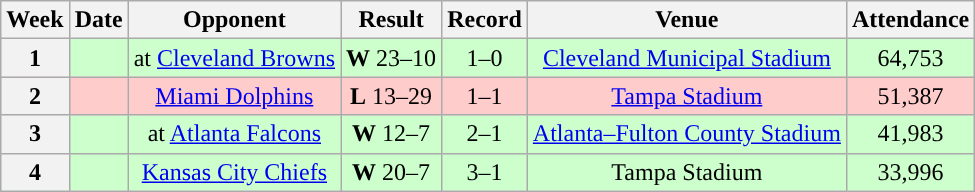<table class="wikitable" style="text-align:center">
<tr>
<th>Week</th>
<th>Date</th>
<th>Opponent</th>
<th>Result</th>
<th>Record</th>
<th>Venue</th>
<th>Attendance</th>
</tr>
<tr style="background:#cfc">
<th>1</th>
<td></td>
<td>at <a href='#'>Cleveland Browns</a></td>
<td><strong>W</strong> 23–10</td>
<td>1–0</td>
<td><a href='#'>Cleveland Municipal Stadium</a></td>
<td>64,753</td>
</tr>
<tr style="background:#fcc">
<th>2</th>
<td></td>
<td><a href='#'>Miami Dolphins</a></td>
<td><strong>L</strong> 13–29</td>
<td>1–1</td>
<td><a href='#'>Tampa Stadium</a></td>
<td>51,387</td>
</tr>
<tr style="background:#cfc">
<th>3</th>
<td></td>
<td>at <a href='#'>Atlanta Falcons</a></td>
<td><strong>W</strong> 12–7</td>
<td>2–1</td>
<td><a href='#'>Atlanta–Fulton County Stadium</a></td>
<td>41,983</td>
</tr>
<tr style="background:#cfc">
<th>4</th>
<td></td>
<td><a href='#'>Kansas City Chiefs</a></td>
<td><strong>W</strong> 20–7</td>
<td>3–1</td>
<td>Tampa Stadium</td>
<td>33,996</td>
</tr>
</table>
